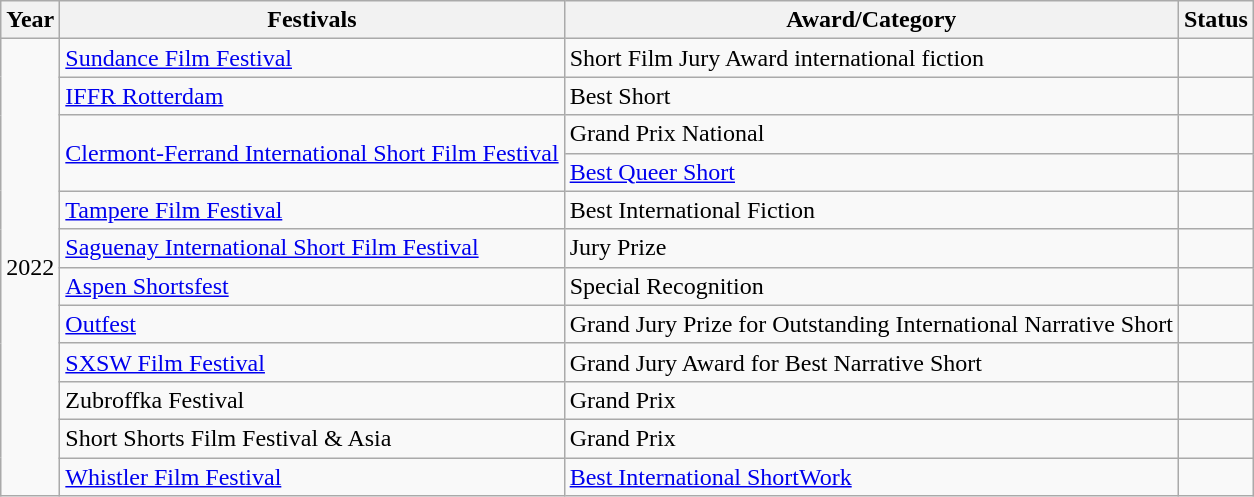<table class="wikitable">
<tr>
<th>Year</th>
<th>Festivals</th>
<th>Award/Category</th>
<th>Status</th>
</tr>
<tr>
<td rowspan="12">2022</td>
<td><a href='#'>Sundance Film Festival</a></td>
<td>Short Film Jury Award international fiction</td>
<td></td>
</tr>
<tr>
<td><a href='#'>IFFR Rotterdam</a></td>
<td>Best Short</td>
<td></td>
</tr>
<tr>
<td rowspan=2><a href='#'>Clermont-Ferrand International Short Film Festival</a></td>
<td>Grand Prix National</td>
<td></td>
</tr>
<tr>
<td><a href='#'>Best Queer Short</a></td>
<td></td>
</tr>
<tr>
<td><a href='#'>Tampere Film Festival</a></td>
<td>Best International Fiction</td>
<td></td>
</tr>
<tr>
<td><a href='#'>Saguenay International Short Film Festival</a></td>
<td>Jury Prize</td>
<td></td>
</tr>
<tr>
<td><a href='#'>Aspen Shortsfest</a></td>
<td>Special Recognition</td>
<td></td>
</tr>
<tr>
<td><a href='#'>Outfest</a></td>
<td>Grand Jury Prize for Outstanding International Narrative Short</td>
<td></td>
</tr>
<tr>
<td><a href='#'>SXSW Film Festival</a></td>
<td>Grand Jury Award for Best Narrative Short</td>
<td></td>
</tr>
<tr>
<td>Zubroffka Festival</td>
<td>Grand Prix</td>
<td></td>
</tr>
<tr>
<td>Short Shorts Film Festival & Asia</td>
<td>Grand Prix</td>
<td></td>
</tr>
<tr>
<td><a href='#'>Whistler Film Festival</a></td>
<td><a href='#'>Best International ShortWork</a></td>
<td></td>
</tr>
</table>
